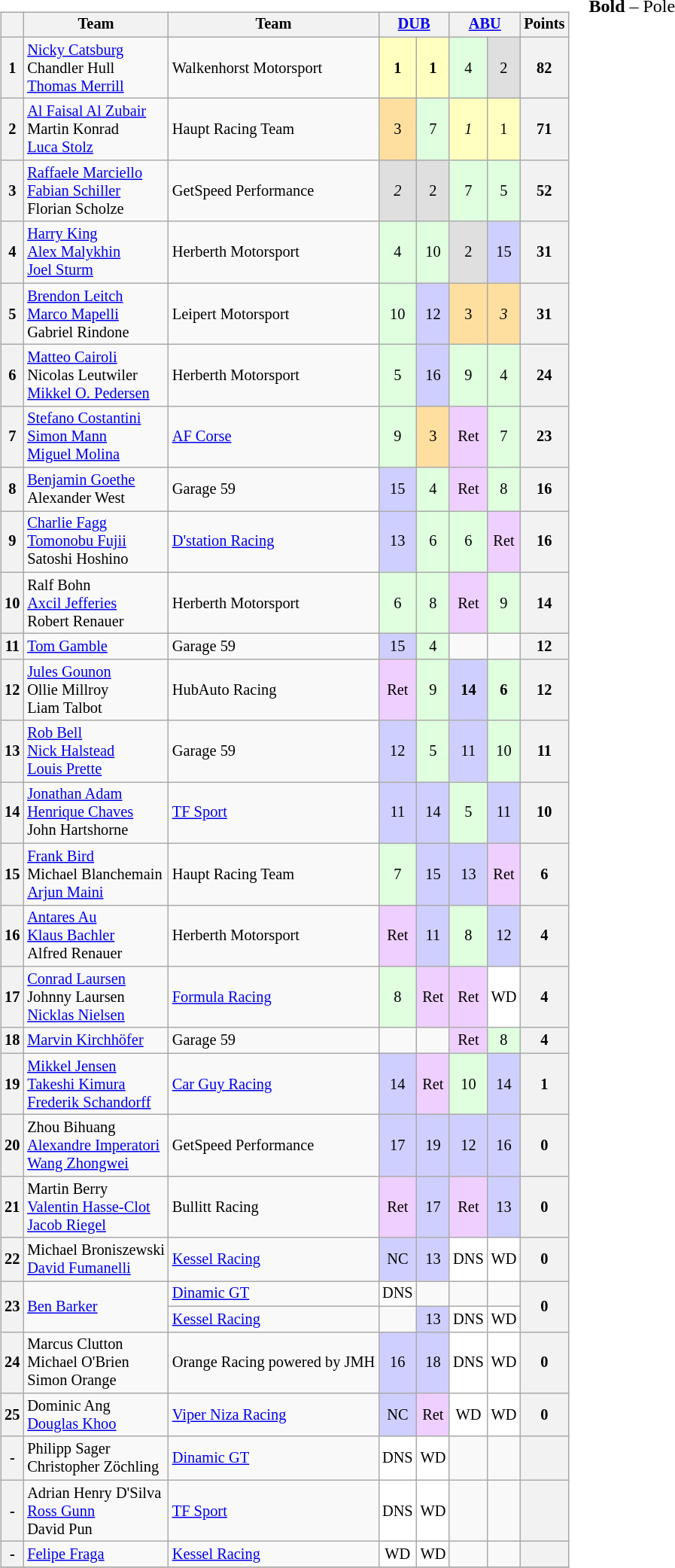<table>
<tr>
<td></td>
<td valign="top"><br><table class="wikitable" style="font-size:85%; text-align:center;">
<tr>
<th></th>
<th>Team</th>
<th>Team</th>
<th colspan=2><a href='#'>DUB</a><br></th>
<th colspan=2><a href='#'>ABU</a><br></th>
<th>Points</th>
</tr>
<tr>
<th>1</th>
<td align="left"> <a href='#'>Nicky Catsburg</a><br> Chandler Hull<br> <a href='#'>Thomas Merrill</a></td>
<td align="left"> Walkenhorst Motorsport</td>
<td style="background:#FFFFBF;"><strong>1</strong></td>
<td style="background:#FFFFBF;"><strong>1</strong></td>
<td style="background:#DFFFDF;">4</td>
<td style="background:#DFDFDF;">2</td>
<th>82</th>
</tr>
<tr>
<th>2</th>
<td align="left"> <a href='#'>Al Faisal Al Zubair</a><br> Martin Konrad<br> <a href='#'>Luca Stolz</a></td>
<td align="left"> Haupt Racing Team</td>
<td style="background:#FFDF9F;">3</td>
<td style="background:#DFFFDF;">7</td>
<td style="background:#FFFFBF;"><em>1</em></td>
<td style="background:#FFFFBF;">1</td>
<th>71</th>
</tr>
<tr>
<th>3</th>
<td align="left"> <a href='#'>Raffaele Marciello</a><br> <a href='#'>Fabian Schiller</a><br> Florian Scholze</td>
<td align="left"> GetSpeed Performance</td>
<td style="background:#DFDFDF;"><em>2</em></td>
<td style="background:#DFDFDF;">2</td>
<td style="background:#DFFFDF;">7</td>
<td style="background:#DFFFDF;">5</td>
<th>52</th>
</tr>
<tr>
<th>4</th>
<td align="left"> <a href='#'>Harry King</a><br> <a href='#'>Alex Malykhin</a><br> <a href='#'>Joel Sturm</a></td>
<td align="left"> Herberth Motorsport</td>
<td style="background:#DFFFDF;">4</td>
<td style="background:#DFFFDF;">10</td>
<td style="background:#DFDFDF;">2</td>
<td style="background:#CFCFFF;">15</td>
<th>31</th>
</tr>
<tr>
<th>5</th>
<td align="left"> <a href='#'>Brendon Leitch</a><br> <a href='#'>Marco Mapelli</a><br> Gabriel Rindone</td>
<td align="left"> Leipert Motorsport</td>
<td style="background:#DFFFDF;">10</td>
<td style="background:#CFCFFF;">12</td>
<td style="background:#FFDF9F;">3</td>
<td style="background:#FFDF9F;"><em>3</em></td>
<th>31</th>
</tr>
<tr>
<th>6</th>
<td align="left"> <a href='#'>Matteo Cairoli</a><br> Nicolas Leutwiler<br> <a href='#'>Mikkel O. Pedersen</a></td>
<td align="left"> Herberth Motorsport</td>
<td style="background:#DFFFDF;">5</td>
<td style="background:#CFCFFF;">16</td>
<td style="background:#DFFFDF;">9</td>
<td style="background:#DFFFDF;">4</td>
<th>24</th>
</tr>
<tr>
<th>7</th>
<td align="left"> <a href='#'>Stefano Costantini</a><br> <a href='#'>Simon Mann</a><br> <a href='#'>Miguel Molina</a></td>
<td align="left"> <a href='#'>AF Corse</a></td>
<td style="background:#DFFFDF;">9</td>
<td style="background:#FFDF9F;">3</td>
<td style="background:#EFCFFF;">Ret</td>
<td style="background:#DFFFDF;">7</td>
<th>23</th>
</tr>
<tr>
<th>8</th>
<td align="left"> <a href='#'>Benjamin Goethe</a><br> Alexander West</td>
<td align="left"> Garage 59</td>
<td style="background:#CFCFFF;">15</td>
<td style="background:#DFFFDF;">4</td>
<td style="background:#EFCFFF;">Ret</td>
<td style="background:#DFFFDF;">8</td>
<th>16</th>
</tr>
<tr>
<th>9</th>
<td align="left"> <a href='#'>Charlie Fagg</a><br> <a href='#'>Tomonobu Fujii</a><br> Satoshi Hoshino</td>
<td align="left"> <a href='#'>D'station Racing</a></td>
<td style="background:#CFCFFF;">13</td>
<td style="background:#DFFFDF;">6</td>
<td style="background:#DFFFDF;">6</td>
<td style="background:#EFCFFF;">Ret</td>
<th>16</th>
</tr>
<tr>
<th>10</th>
<td align="left"> Ralf Bohn<br> <a href='#'>Axcil Jefferies</a><br> Robert Renauer</td>
<td align="left"> Herberth Motorsport</td>
<td style="background:#DFFFDF;">6</td>
<td style="background:#DFFFDF;">8</td>
<td style="background:#EFCFFF;">Ret</td>
<td style="background:#DFFFDF;">9</td>
<th>14</th>
</tr>
<tr>
<th>11</th>
<td align="left"> <a href='#'>Tom Gamble</a></td>
<td align="left"> Garage 59</td>
<td style="background:#CFCFFF;">15</td>
<td style="background:#DFFFDF;">4</td>
<td></td>
<td></td>
<th>12</th>
</tr>
<tr>
<th>12</th>
<td align="left"> <a href='#'>Jules Gounon</a><br> Ollie Millroy<br> Liam Talbot</td>
<td align="left"> HubAuto Racing</td>
<td style="background:#EFCFFF;">Ret</td>
<td style="background:#DFFFDF;">9</td>
<td style="background:#CFCFFF;"><strong>14</strong></td>
<td style="background:#DFFFDF;"><strong>6</strong></td>
<th>12</th>
</tr>
<tr>
<th>13</th>
<td align="left"> <a href='#'>Rob Bell</a><br> <a href='#'>Nick Halstead</a><br> <a href='#'>Louis Prette</a></td>
<td align="left"> Garage 59</td>
<td style="background:#CFCFFF;">12</td>
<td style="background:#DFFFDF;">5</td>
<td style="background:#CFCFFF;">11</td>
<td style="background:#DFFFDF;">10</td>
<th>11</th>
</tr>
<tr>
<th>14</th>
<td align="left"> <a href='#'>Jonathan Adam</a><br> <a href='#'>Henrique Chaves</a><br> John Hartshorne</td>
<td align="left"> <a href='#'>TF Sport</a></td>
<td style="background:#CFCFFF;">11</td>
<td style="background:#CFCFFF;">14</td>
<td style="background:#DFFFDF;">5</td>
<td style="background:#CFCFFF;">11</td>
<th>10</th>
</tr>
<tr>
<th>15</th>
<td align="left"> <a href='#'>Frank Bird</a><br> Michael Blanchemain<br> <a href='#'>Arjun Maini</a></td>
<td align="left"> Haupt Racing Team</td>
<td style="background:#DFFFDF;">7</td>
<td style="background:#CFCFFF;">15</td>
<td style="background:#CFCFFF;">13</td>
<td style="background:#EFCFFF;">Ret</td>
<th>6</th>
</tr>
<tr>
<th>16</th>
<td align="left"> <a href='#'>Antares Au</a><br> <a href='#'>Klaus Bachler</a><br> Alfred Renauer</td>
<td align="left"> Herberth Motorsport</td>
<td style="background:#EFCFFF;">Ret</td>
<td style="background:#CFCFFF;">11</td>
<td style="background:#DFFFDF;">8</td>
<td style="background:#CFCFFF;">12</td>
<th>4</th>
</tr>
<tr>
<th>17</th>
<td align="left"> <a href='#'>Conrad Laursen</a><br> Johnny Laursen<br> <a href='#'>Nicklas Nielsen</a></td>
<td align="left"> <a href='#'>Formula Racing</a></td>
<td style="background:#DFFFDF;">8</td>
<td style="background:#EFCFFF;">Ret</td>
<td style="background:#EFCFFF;">Ret</td>
<td style="background:#FFFFFF;">WD</td>
<th>4</th>
</tr>
<tr>
<th>18</th>
<td align="left"> <a href='#'>Marvin Kirchhöfer</a></td>
<td align="left"> Garage 59</td>
<td></td>
<td></td>
<td style="background:#EFCFFF;">Ret</td>
<td style="background:#DFFFDF;">8</td>
<th>4</th>
</tr>
<tr>
<th>19</th>
<td align="left"> <a href='#'>Mikkel Jensen</a><br> <a href='#'>Takeshi Kimura</a><br> <a href='#'>Frederik Schandorff</a></td>
<td align="left"> <a href='#'>Car Guy Racing</a></td>
<td style="background:#CFCFFF;">14</td>
<td style="background:#EFCFFF;">Ret</td>
<td style="background:#DFFFDF;">10</td>
<td style="background:#CFCFFF;">14</td>
<th>1</th>
</tr>
<tr>
<th>20</th>
<td align="left"> Zhou Bihuang<br> <a href='#'>Alexandre Imperatori</a><br> <a href='#'>Wang Zhongwei</a></td>
<td align="left"> GetSpeed Performance</td>
<td style="background:#CFCFFF;">17</td>
<td style="background:#CFCFFF;">19</td>
<td style="background:#CFCFFF;">12</td>
<td style="background:#CFCFFF;">16</td>
<th>0</th>
</tr>
<tr>
<th>21</th>
<td align="left"> Martin Berry<br> <a href='#'>Valentin Hasse-Clot</a><br> <a href='#'>Jacob Riegel</a></td>
<td align="left"> Bullitt Racing</td>
<td style="background:#EFCFFF;">Ret</td>
<td style="background:#CFCFFF;">17</td>
<td style="background:#EFCFFF;">Ret</td>
<td style="background:#CFCFFF;">13</td>
<th>0</th>
</tr>
<tr>
<th>22</th>
<td align="left"> Michael Broniszewski<br> <a href='#'>David Fumanelli</a></td>
<td align="left"> <a href='#'>Kessel Racing</a></td>
<td style="background:#CFCFFF;">NC</td>
<td style="background:#CFCFFF;">13</td>
<td style="background:#FFFFFF;">DNS</td>
<td style="background:#FFFFFF;">WD</td>
<th>0</th>
</tr>
<tr>
<th rowspan="2">23</th>
<td rowspan="2" align="left"> <a href='#'>Ben Barker</a></td>
<td align="left"> <a href='#'>Dinamic GT</a></td>
<td style="background:#FFFFFF;">DNS</td>
<td></td>
<td></td>
<td></td>
<th rowspan="2">0</th>
</tr>
<tr>
<td align="left"> <a href='#'>Kessel Racing</a></td>
<td></td>
<td style="background:#CFCFFF;">13</td>
<td style="background:#FFFFFF;">DNS</td>
<td style="background:#FFFFFF;">WD</td>
</tr>
<tr>
<th>24</th>
<td align="left"> Marcus Clutton<br> Michael O'Brien<br> Simon Orange</td>
<td align="left"> Orange Racing powered by JMH</td>
<td style="background:#CFCFFF;">16</td>
<td style="background:#CFCFFF;">18</td>
<td style="background:#FFFFFF;">DNS</td>
<td style="background:#FFFFFF;">WD</td>
<th>0</th>
</tr>
<tr>
<th>25</th>
<td align="left"> Dominic Ang<br> <a href='#'>Douglas Khoo</a></td>
<td align="left"> <a href='#'>Viper Niza Racing</a></td>
<td style="background:#CFCFFF;">NC</td>
<td style="background:#EFCFFF;">Ret</td>
<td style="background:#FFFFFF;">WD</td>
<td style="background:#FFFFFF;">WD</td>
<th>0</th>
</tr>
<tr>
<th>-</th>
<td align="left"> Philipp Sager<br> Christopher Zöchling</td>
<td align="left"> <a href='#'>Dinamic GT</a></td>
<td style="background:#FFFFFF;">DNS</td>
<td style="background:#FFFFFF;">WD</td>
<td></td>
<td></td>
<th></th>
</tr>
<tr>
<th>-</th>
<td align="left"> Adrian Henry D'Silva<br> <a href='#'>Ross Gunn</a><br> David Pun</td>
<td align="left"> <a href='#'>TF Sport</a></td>
<td style="background:#FFFFFF;">DNS</td>
<td style="background:#FFFFFF;">WD</td>
<td></td>
<td></td>
<th></th>
</tr>
<tr>
<th>-</th>
<td align="left"> <a href='#'>Felipe Fraga</a></td>
<td align="left"> <a href='#'>Kessel Racing</a></td>
<td style="background:#FFFFFF;">WD</td>
<td style="background:#FFFFFF;">WD</td>
<td></td>
<td></td>
<th></th>
</tr>
<tr>
</tr>
</table>
</td>
<td valign="top"><br>
<span><strong>Bold</strong> – Pole<br></span></td>
</tr>
</table>
